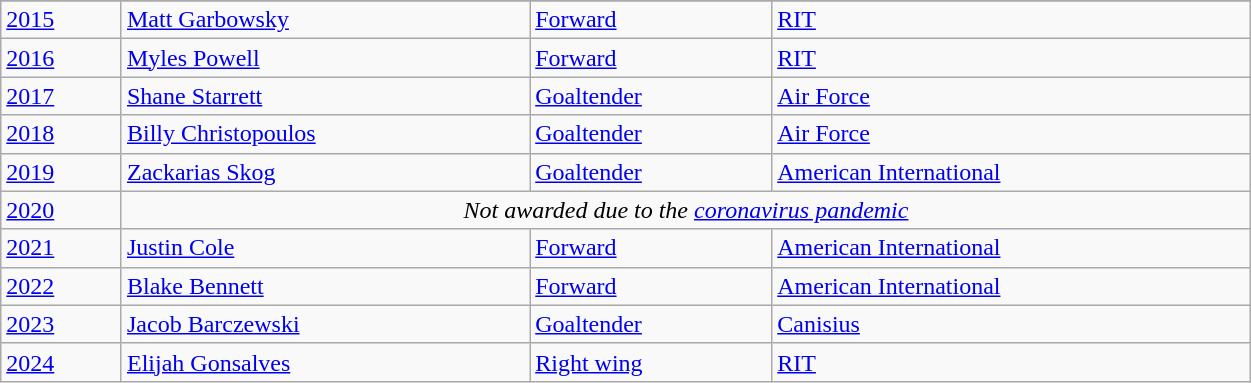<table class="wikitable sortable"; width=66%>
<tr>
</tr>
<tr>
<td><a href='#'>2015</a></td>
<td><a href='#'>Matt Garbowsky</a></td>
<td><a href='#'>Forward</a></td>
<td><a href='#'>RIT</a></td>
</tr>
<tr>
<td><a href='#'>2016</a></td>
<td><a href='#'>Myles Powell</a></td>
<td><a href='#'>Forward</a></td>
<td><a href='#'>RIT</a></td>
</tr>
<tr>
<td><a href='#'>2017</a></td>
<td><a href='#'>Shane Starrett</a></td>
<td><a href='#'>Goaltender</a></td>
<td><a href='#'>Air Force</a></td>
</tr>
<tr>
<td><a href='#'>2018</a></td>
<td><a href='#'>Billy Christopoulos</a></td>
<td><a href='#'>Goaltender</a></td>
<td><a href='#'>Air Force</a></td>
</tr>
<tr>
<td><a href='#'>2019</a></td>
<td><a href='#'>Zackarias Skog</a></td>
<td><a href='#'>Goaltender</a></td>
<td><a href='#'>American International</a></td>
</tr>
<tr>
<td><a href='#'>2020</a></td>
<td colspan=3 align=center><em>Not awarded due to the <a href='#'>coronavirus pandemic</a></em></td>
</tr>
<tr>
<td><a href='#'>2021</a></td>
<td><a href='#'>Justin Cole</a></td>
<td><a href='#'>Forward</a></td>
<td><a href='#'>American International</a></td>
</tr>
<tr>
<td><a href='#'>2022</a></td>
<td><a href='#'>Blake Bennett</a></td>
<td><a href='#'>Forward</a></td>
<td><a href='#'>American International</a></td>
</tr>
<tr>
<td><a href='#'>2023</a></td>
<td><a href='#'>Jacob Barczewski</a></td>
<td><a href='#'>Goaltender</a></td>
<td><a href='#'>Canisius</a></td>
</tr>
<tr>
<td><a href='#'>2024</a></td>
<td><a href='#'>Elijah Gonsalves</a></td>
<td><a href='#'>Right wing</a></td>
<td><a href='#'>RIT</a></td>
</tr>
</table>
